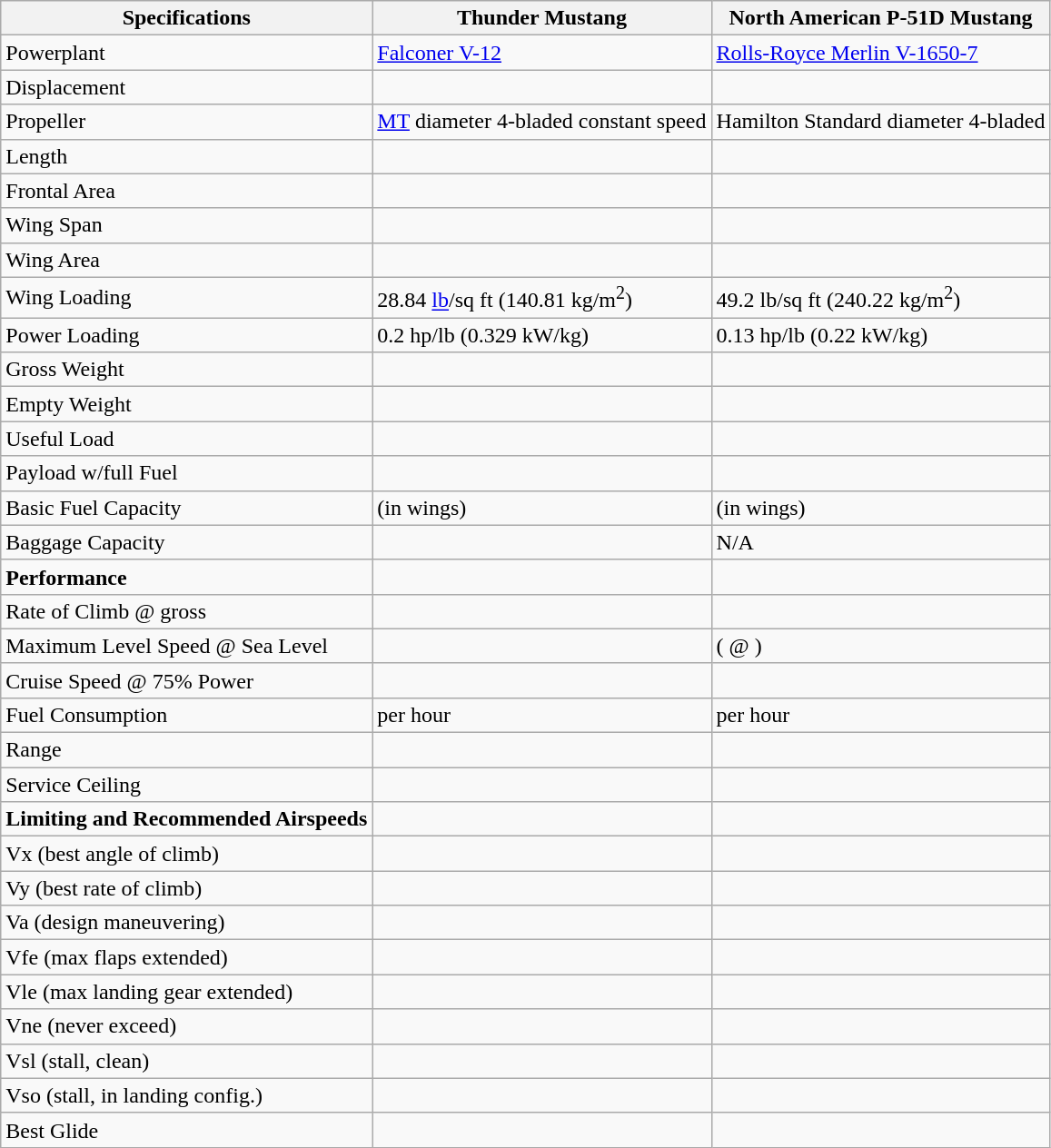<table class="wikitable">
<tr>
<th>Specifications</th>
<th>Thunder Mustang</th>
<th>North American P-51D Mustang</th>
</tr>
<tr>
<td>Powerplant</td>
<td><a href='#'>Falconer V-12</a> </td>
<td><a href='#'>Rolls-Royce Merlin V-1650-7</a> </td>
</tr>
<tr>
<td>Displacement</td>
<td></td>
<td></td>
</tr>
<tr>
<td>Propeller</td>
<td><a href='#'>MT</a>  diameter 4-bladed constant speed</td>
<td>Hamilton Standard  diameter 4-bladed</td>
</tr>
<tr>
<td>Length</td>
<td></td>
<td></td>
</tr>
<tr>
<td>Frontal Area</td>
<td></td>
<td></td>
</tr>
<tr>
<td>Wing Span</td>
<td></td>
<td></td>
</tr>
<tr>
<td>Wing Area</td>
<td></td>
<td></td>
</tr>
<tr>
<td>Wing Loading</td>
<td>28.84 <a href='#'>lb</a>/sq ft (140.81 kg/m<sup>2</sup>)</td>
<td>49.2 lb/sq ft (240.22 kg/m<sup>2</sup>)</td>
</tr>
<tr>
<td>Power Loading</td>
<td>0.2 hp/lb (0.329 kW/kg)</td>
<td>0.13 hp/lb (0.22 kW/kg)</td>
</tr>
<tr>
<td>Gross Weight</td>
<td></td>
<td></td>
</tr>
<tr>
<td>Empty Weight</td>
<td></td>
<td></td>
</tr>
<tr>
<td>Useful Load</td>
<td></td>
<td></td>
</tr>
<tr>
<td>Payload w/full Fuel</td>
<td></td>
<td></td>
</tr>
<tr>
<td>Basic Fuel Capacity</td>
<td> (in wings)</td>
<td> (in wings)</td>
</tr>
<tr>
<td>Baggage Capacity</td>
<td></td>
<td>N/A</td>
</tr>
<tr>
<td><strong>Performance</strong></td>
<td></td>
</tr>
<tr>
<td>Rate of Climb @ gross</td>
<td></td>
<td></td>
</tr>
<tr>
<td>Maximum Level Speed @ Sea Level</td>
<td></td>
<td> ( @ )</td>
</tr>
<tr>
<td>Cruise Speed @ 75% Power</td>
<td></td>
<td></td>
</tr>
<tr>
<td>Fuel Consumption</td>
<td> per hour</td>
<td> per hour</td>
</tr>
<tr>
<td>Range</td>
<td></td>
<td></td>
</tr>
<tr>
<td>Service Ceiling</td>
<td></td>
<td></td>
</tr>
<tr>
<td><strong>Limiting and Recommended Airspeeds</strong></td>
<td></td>
</tr>
<tr>
<td>Vx (best angle of climb)</td>
<td></td>
<td></td>
</tr>
<tr>
<td>Vy (best rate of climb)</td>
<td></td>
<td></td>
</tr>
<tr>
<td>Va (design maneuvering)</td>
<td></td>
<td></td>
</tr>
<tr>
<td>Vfe (max flaps extended)</td>
<td></td>
<td></td>
</tr>
<tr>
<td>Vle (max landing gear extended)</td>
<td></td>
<td></td>
</tr>
<tr>
<td>Vne (never exceed)</td>
<td></td>
<td></td>
</tr>
<tr>
<td>Vsl (stall, clean)</td>
<td></td>
<td></td>
</tr>
<tr>
<td>Vso (stall, in landing config.)</td>
<td></td>
<td></td>
</tr>
<tr>
<td>Best Glide</td>
<td></td>
<td></td>
</tr>
</table>
